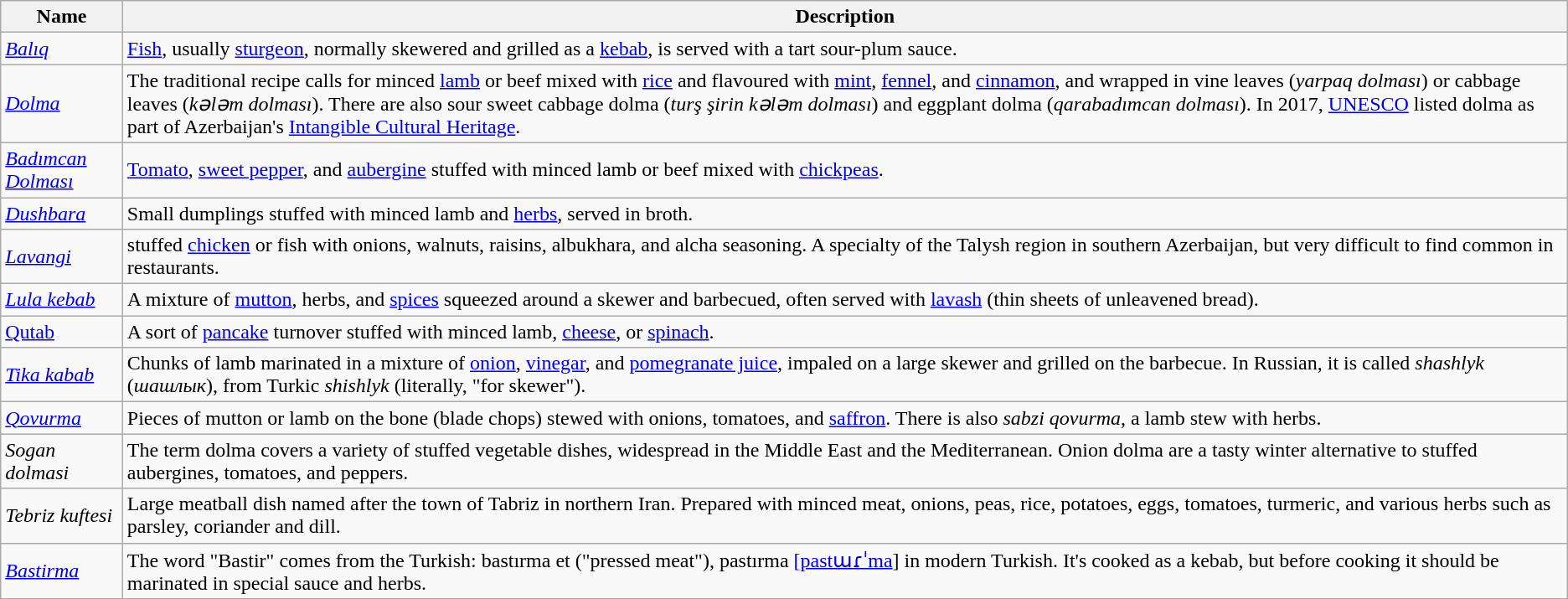<table class="wikitable">
<tr>
<th>Name</th>
<th>Description</th>
</tr>
<tr>
<td><em><a href='#'>Balıq</a></em></td>
<td><a href='#'>Fish</a>, usually <a href='#'>sturgeon</a>, normally skewered and grilled as a <a href='#'>kebab</a>, is served with a tart sour-plum sauce.</td>
</tr>
<tr>
<td><em><a href='#'>Dolma</a></em></td>
<td>The traditional recipe calls for minced <a href='#'>lamb</a> or beef mixed with <a href='#'>rice</a> and flavoured with <a href='#'>mint</a>, <a href='#'>fennel</a>, and <a href='#'>cinnamon</a>, and wrapped in vine leaves (<em>yarpaq dolması</em>) or cabbage leaves (<em>kələm dolması</em>). There are also sour sweet cabbage dolma (<em>turş şirin kələm dolması</em>) and eggplant dolma (<em>qarabadımcan dolması</em>). In 2017, <a href='#'>UNESCO</a> listed dolma as part of Azerbaijan's <a href='#'>Intangible Cultural Heritage</a>.</td>
</tr>
<tr>
<td><em><a href='#'>Badımcan Dolması</a></em></td>
<td><a href='#'>Tomato</a>, <a href='#'>sweet pepper</a>, and <a href='#'>aubergine</a> stuffed with minced lamb or beef mixed with <a href='#'>chickpeas</a>.</td>
</tr>
<tr>
<td><em><a href='#'>Dushbara</a></em></td>
<td>Small dumplings stuffed with minced lamb and <a href='#'>herbs</a>, served in broth.</td>
</tr>
<tr>
<td><em><a href='#'>Lavangi</a></em></td>
<td>stuffed <a href='#'>chicken</a> or fish with onions, walnuts, raisins, albukhara, and alcha seasoning. A specialty of the Talysh region in southern Azerbaijan, but very difficult to find common in restaurants.</td>
</tr>
<tr>
<td><em><a href='#'>Lula kebab</a></em></td>
<td>A mixture of <a href='#'>mutton</a>, herbs, and <a href='#'>spices</a> squeezed around a skewer and barbecued, often served with <a href='#'>lavash</a> (thin sheets of unleavened bread).</td>
</tr>
<tr>
<td><a href='#'>Qutab</a></td>
<td>A sort of <a href='#'>pancake</a> turnover stuffed with minced lamb, <a href='#'>cheese</a>, or <a href='#'>spinach</a>.</td>
</tr>
<tr>
<td><em><a href='#'>Tika kabab</a></em></td>
<td>Chunks of lamb marinated in a mixture of <a href='#'>onion</a>, <a href='#'>vinegar</a>, and <a href='#'>pomegranate juice</a>, impaled on a large skewer and grilled on the barbecue. In Russian, it is called <em>shashlyk</em> (<em>шашлык</em>), from Turkic <em>shishlyk</em> (literally, "for skewer").</td>
</tr>
<tr>
<td><em><a href='#'>Qovurma</a></em></td>
<td>Pieces of mutton or lamb on the bone (blade chops) stewed with onions, tomatoes, and <a href='#'>saffron</a>. There is also <em>sabzi qovurma</em>, a lamb stew with herbs.</td>
</tr>
<tr>
<td><em>Sogan dolmasi</em></td>
<td>The term dolma covers a variety of stuffed vegetable dishes, widespread in the Middle East and the Mediterranean. Onion dolma are a tasty winter alternative to stuffed aubergines, tomatoes, and peppers.</td>
</tr>
<tr>
<td><em>Tebriz kuftesi</em></td>
<td>Large meatball dish named after the town of Tabriz in northern Iran. Prepared with minced meat, onions, peas, rice, potatoes, eggs, tomatoes, turmeric, and various herbs such as parsley, coriander and dill.</td>
</tr>
<tr>
<td><em><a href='#'>Bastirma</a></em></td>
<td>The word "Bastir" comes from the Turkish: bastırma et ("pressed meat"), pastırma <a href='#'>[pastɯɾˈma</a>] in modern Turkish. It's cooked as a kebab, but before cooking it should be marinated in special sauce and herbs.</td>
</tr>
</table>
